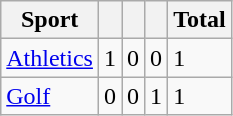<table class="wikitable sortable">
<tr>
<th>Sport</th>
<th></th>
<th></th>
<th></th>
<th>Total</th>
</tr>
<tr>
<td><a href='#'>Athletics</a></td>
<td>1</td>
<td>0</td>
<td>0</td>
<td>1</td>
</tr>
<tr>
<td><a href='#'>Golf</a></td>
<td>0</td>
<td>0</td>
<td>1</td>
<td>1</td>
</tr>
</table>
